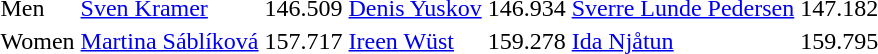<table>
<tr>
<td>Men<br></td>
<td><a href='#'>Sven Kramer</a><br><small></small></td>
<td>146.509</td>
<td><a href='#'>Denis Yuskov</a><br><small></small></td>
<td>146.934</td>
<td><a href='#'>Sverre Lunde Pedersen</a><br><small></small></td>
<td>147.182</td>
</tr>
<tr>
<td>Women<br></td>
<td><a href='#'>Martina Sáblíková</a><br><small></small></td>
<td>157.717</td>
<td><a href='#'>Ireen Wüst</a><br><small></small></td>
<td>159.278</td>
<td><a href='#'>Ida Njåtun</a><br><small></small></td>
<td>159.795</td>
</tr>
</table>
